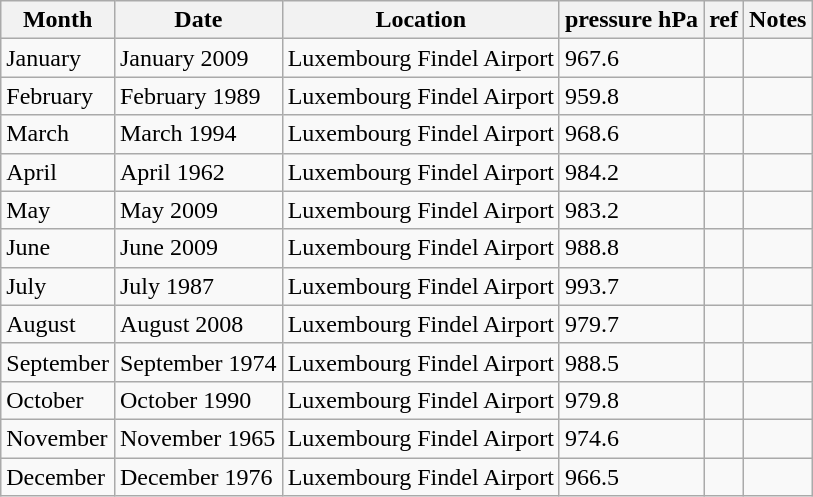<table class="wikitable sortable">
<tr>
<th>Month</th>
<th>Date</th>
<th class="unsortable">Location</th>
<th>pressure hPa</th>
<th class="unsortable">ref</th>
<th>Notes</th>
</tr>
<tr>
<td>January</td>
<td>January 2009</td>
<td>Luxembourg Findel Airport</td>
<td>967.6</td>
<td></td>
<td></td>
</tr>
<tr>
<td>February</td>
<td>February 1989</td>
<td>Luxembourg Findel Airport</td>
<td>959.8</td>
<td></td>
<td></td>
</tr>
<tr>
<td>March</td>
<td>March 1994</td>
<td>Luxembourg Findel Airport</td>
<td>968.6</td>
<td></td>
<td></td>
</tr>
<tr>
<td>April</td>
<td>April 1962</td>
<td>Luxembourg Findel Airport</td>
<td>984.2</td>
<td></td>
<td></td>
</tr>
<tr>
<td>May</td>
<td>May 2009</td>
<td>Luxembourg Findel Airport</td>
<td>983.2</td>
<td></td>
<td></td>
</tr>
<tr>
<td>June</td>
<td>June 2009</td>
<td>Luxembourg Findel Airport</td>
<td>988.8</td>
<td></td>
<td></td>
</tr>
<tr>
<td>July</td>
<td>July 1987</td>
<td>Luxembourg Findel Airport</td>
<td>993.7</td>
<td></td>
<td></td>
</tr>
<tr>
<td>August</td>
<td>August 2008</td>
<td>Luxembourg Findel Airport</td>
<td>979.7</td>
<td></td>
<td></td>
</tr>
<tr>
<td>September</td>
<td>September 1974</td>
<td>Luxembourg Findel Airport</td>
<td>988.5</td>
<td></td>
<td></td>
</tr>
<tr>
<td>October</td>
<td>October 1990</td>
<td>Luxembourg Findel Airport</td>
<td>979.8</td>
<td></td>
<td></td>
</tr>
<tr>
<td>November</td>
<td>November 1965</td>
<td>Luxembourg Findel Airport</td>
<td>974.6</td>
<td></td>
<td></td>
</tr>
<tr>
<td>December</td>
<td>December 1976</td>
<td>Luxembourg Findel Airport</td>
<td>966.5</td>
<td></td>
<td></td>
</tr>
</table>
